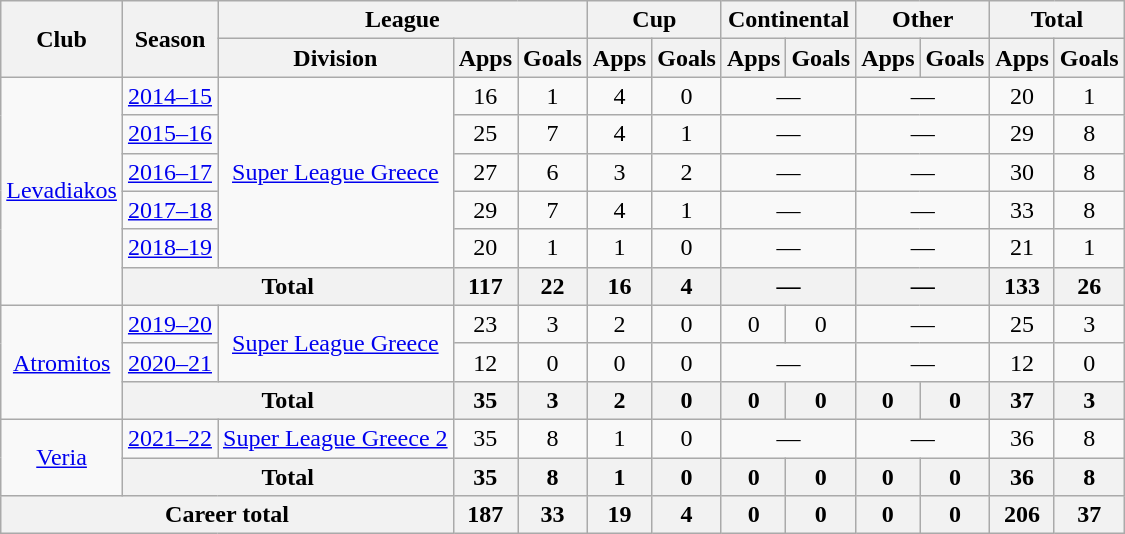<table class="wikitable" style="text-align:center">
<tr>
<th rowspan=2>Club</th>
<th rowspan=2>Season</th>
<th colspan=3>League</th>
<th colspan=2>Cup</th>
<th colspan=2>Continental</th>
<th colspan=2>Other</th>
<th colspan=2>Total</th>
</tr>
<tr>
<th>Division</th>
<th>Apps</th>
<th>Goals</th>
<th>Apps</th>
<th>Goals</th>
<th>Apps</th>
<th>Goals</th>
<th>Apps</th>
<th>Goals</th>
<th>Apps</th>
<th>Goals</th>
</tr>
<tr>
<td rowspan="6"><a href='#'>Levadiakos</a></td>
<td><a href='#'>2014–15</a></td>
<td rowspan="5"><a href='#'>Super League Greece</a></td>
<td>16</td>
<td>1</td>
<td>4</td>
<td>0</td>
<td colspan="2">—</td>
<td colspan="2">—</td>
<td>20</td>
<td>1</td>
</tr>
<tr>
<td><a href='#'>2015–16</a></td>
<td>25</td>
<td>7</td>
<td>4</td>
<td>1</td>
<td colspan="2">—</td>
<td colspan="2">—</td>
<td>29</td>
<td>8</td>
</tr>
<tr>
<td><a href='#'>2016–17</a></td>
<td>27</td>
<td>6</td>
<td>3</td>
<td>2</td>
<td colspan="2">—</td>
<td colspan="2">—</td>
<td>30</td>
<td>8</td>
</tr>
<tr>
<td><a href='#'>2017–18</a></td>
<td>29</td>
<td>7</td>
<td>4</td>
<td>1</td>
<td colspan="2">—</td>
<td colspan="2">—</td>
<td>33</td>
<td>8</td>
</tr>
<tr>
<td><a href='#'>2018–19</a></td>
<td>20</td>
<td>1</td>
<td>1</td>
<td>0</td>
<td colspan="2">—</td>
<td colspan="2">—</td>
<td>21</td>
<td>1</td>
</tr>
<tr>
<th colspan="2">Total</th>
<th>117</th>
<th>22</th>
<th>16</th>
<th>4</th>
<th colspan="2">—</th>
<th colspan="2">—</th>
<th>133</th>
<th>26</th>
</tr>
<tr>
<td rowspan="3"><a href='#'>Atromitos</a></td>
<td><a href='#'>2019–20</a></td>
<td rowspan="2"><a href='#'>Super League Greece</a></td>
<td>23</td>
<td>3</td>
<td>2</td>
<td>0</td>
<td>0</td>
<td>0</td>
<td colspan="2">—</td>
<td>25</td>
<td>3</td>
</tr>
<tr>
<td><a href='#'>2020–21</a></td>
<td>12</td>
<td>0</td>
<td>0</td>
<td>0</td>
<td colspan="2">—</td>
<td colspan="2">—</td>
<td>12</td>
<td>0</td>
</tr>
<tr>
<th colspan="2">Total</th>
<th>35</th>
<th>3</th>
<th>2</th>
<th>0</th>
<th>0</th>
<th>0</th>
<th>0</th>
<th>0</th>
<th>37</th>
<th>3</th>
</tr>
<tr>
<td rowspan="2"><a href='#'>Veria</a></td>
<td><a href='#'>2021–22</a></td>
<td rowspan="1"><a href='#'>Super League Greece 2</a></td>
<td>35</td>
<td>8</td>
<td>1</td>
<td>0</td>
<td colspan="2">—</td>
<td colspan="2">—</td>
<td>36</td>
<td>8</td>
</tr>
<tr>
<th colspan="2">Total</th>
<th>35</th>
<th>8</th>
<th>1</th>
<th>0</th>
<th>0</th>
<th>0</th>
<th>0</th>
<th>0</th>
<th>36</th>
<th>8</th>
</tr>
<tr>
<th colspan="3">Career total</th>
<th>187</th>
<th>33</th>
<th>19</th>
<th>4</th>
<th>0</th>
<th>0</th>
<th>0</th>
<th>0</th>
<th>206</th>
<th>37</th>
</tr>
</table>
